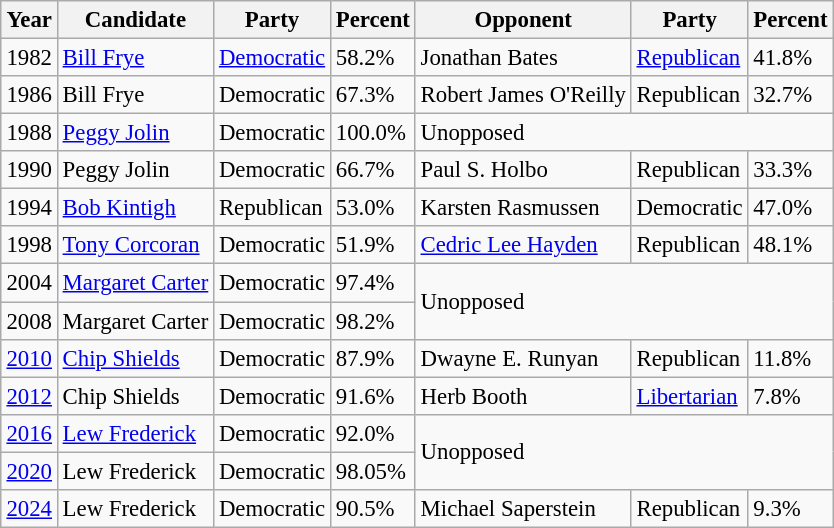<table class="wikitable sortable" style="margin:0.5em auto; font-size:95%;">
<tr>
<th>Year</th>
<th>Candidate</th>
<th>Party</th>
<th>Percent</th>
<th>Opponent</th>
<th>Party</th>
<th>Percent</th>
</tr>
<tr>
<td>1982</td>
<td><a href='#'>Bill Frye</a></td>
<td><a href='#'>Democratic</a></td>
<td>58.2%</td>
<td>Jonathan Bates</td>
<td><a href='#'>Republican</a></td>
<td>41.8%</td>
</tr>
<tr>
<td>1986</td>
<td>Bill Frye</td>
<td>Democratic</td>
<td>67.3%</td>
<td>Robert James O'Reilly</td>
<td>Republican</td>
<td>32.7%</td>
</tr>
<tr>
<td>1988</td>
<td><a href='#'>Peggy Jolin</a></td>
<td>Democratic</td>
<td>100.0%</td>
<td colspan=3>Unopposed</td>
</tr>
<tr>
<td>1990</td>
<td>Peggy Jolin</td>
<td>Democratic</td>
<td>66.7%</td>
<td>Paul S. Holbo</td>
<td>Republican</td>
<td>33.3%</td>
</tr>
<tr>
<td>1994</td>
<td><a href='#'>Bob Kintigh</a></td>
<td>Republican</td>
<td>53.0%</td>
<td>Karsten Rasmussen</td>
<td>Democratic</td>
<td>47.0%</td>
</tr>
<tr>
<td>1998</td>
<td><a href='#'>Tony Corcoran</a></td>
<td>Democratic</td>
<td>51.9%</td>
<td><a href='#'>Cedric Lee Hayden</a></td>
<td>Republican</td>
<td>48.1%</td>
</tr>
<tr>
<td>2004</td>
<td><a href='#'>Margaret Carter</a></td>
<td>Democratic</td>
<td>97.4%</td>
<td colspan=3 rowspan=2>Unopposed</td>
</tr>
<tr>
<td>2008</td>
<td>Margaret Carter</td>
<td>Democratic</td>
<td>98.2%</td>
</tr>
<tr>
<td><a href='#'>2010</a></td>
<td><a href='#'>Chip Shields</a></td>
<td>Democratic</td>
<td>87.9%</td>
<td>Dwayne E. Runyan</td>
<td>Republican</td>
<td>11.8%</td>
</tr>
<tr>
<td><a href='#'>2012</a></td>
<td>Chip Shields</td>
<td>Democratic</td>
<td>91.6%</td>
<td>Herb Booth</td>
<td><a href='#'>Libertarian</a></td>
<td>7.8%</td>
</tr>
<tr>
<td><a href='#'>2016</a></td>
<td><a href='#'>Lew Frederick</a></td>
<td>Democratic</td>
<td>92.0%</td>
<td colspan=3 rowspan=2>Unopposed</td>
</tr>
<tr>
<td><a href='#'>2020</a></td>
<td>Lew Frederick</td>
<td>Democratic</td>
<td>98.05%</td>
</tr>
<tr>
<td><a href='#'>2024</a></td>
<td>Lew Frederick</td>
<td>Democratic</td>
<td>90.5%</td>
<td>Michael Saperstein</td>
<td>Republican</td>
<td>9.3%</td>
</tr>
</table>
